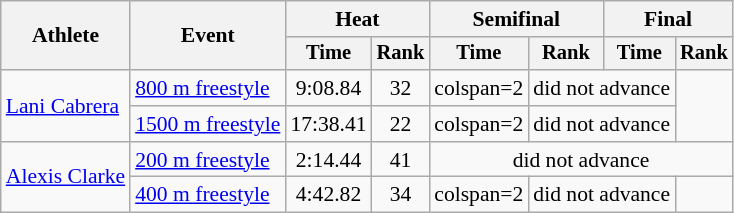<table class=wikitable style="font-size:90%">
<tr>
<th rowspan="2">Athlete</th>
<th rowspan="2">Event</th>
<th colspan="2">Heat</th>
<th colspan="2">Semifinal</th>
<th colspan="2">Final</th>
</tr>
<tr style="font-size:95%">
<th>Time</th>
<th>Rank</th>
<th>Time</th>
<th>Rank</th>
<th>Time</th>
<th>Rank</th>
</tr>
<tr align=center>
<td align=left rowspan=2><a href='#'>Lani Cabrera</a></td>
<td align=left><a href='#'>800 m freestyle</a></td>
<td>9:08.84</td>
<td>32</td>
<td>colspan=2 </td>
<td colspan=2>did not advance</td>
</tr>
<tr align=center>
<td align=left><a href='#'>1500 m freestyle</a></td>
<td>17:38.41</td>
<td>22</td>
<td>colspan=2 </td>
<td colspan=2>did not advance</td>
</tr>
<tr align=center>
<td align=left rowspan=2><a href='#'>Alexis Clarke</a></td>
<td align=left><a href='#'>200 m freestyle</a></td>
<td>2:14.44</td>
<td>41</td>
<td colspan=4>did not advance</td>
</tr>
<tr align=center>
<td align=left><a href='#'>400 m freestyle</a></td>
<td>4:42.82</td>
<td>34</td>
<td>colspan=2 </td>
<td colspan=2>did not advance</td>
</tr>
</table>
